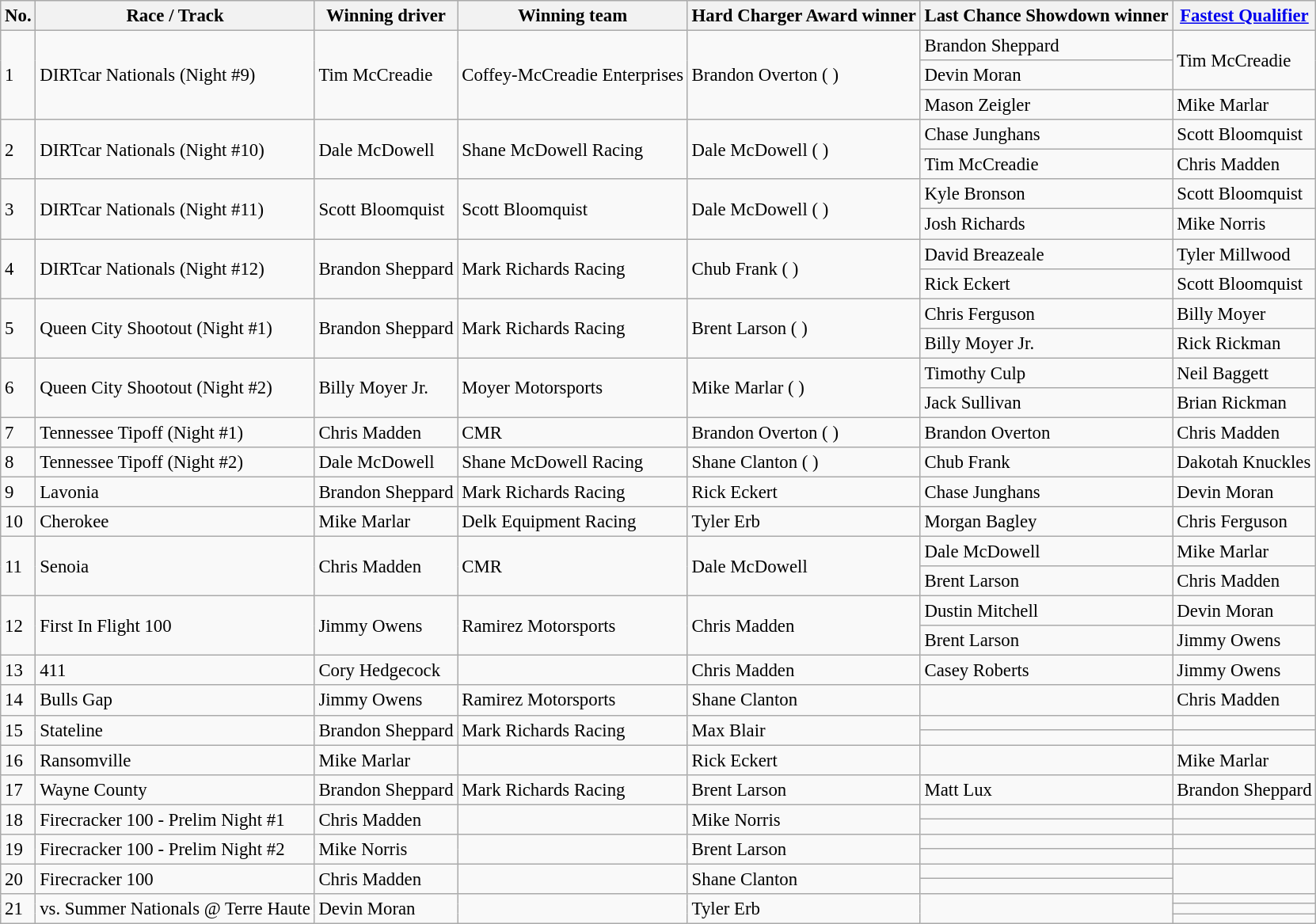<table class="wikitable" style="font-size:95%">
<tr>
<th>No.</th>
<th>Race / Track</th>
<th>Winning driver</th>
<th>Winning team</th>
<th>Hard Charger Award winner</th>
<th>Last Chance Showdown winner</th>
<th><a href='#'>Fastest Qualifier</a></th>
</tr>
<tr>
<td rowspan=3>1</td>
<td rowspan=3>DIRTcar Nationals (Night #9)</td>
<td rowspan=3>Tim McCreadie</td>
<td rowspan=3>Coffey-McCreadie Enterprises</td>
<td rowspan=3>Brandon Overton (  )</td>
<td>Brandon Sheppard</td>
<td rowspan=2>Tim McCreadie </td>
</tr>
<tr>
<td>Devin Moran</td>
</tr>
<tr>
<td>Mason Zeigler</td>
<td>Mike Marlar </td>
</tr>
<tr>
<td rowspan=2>2</td>
<td rowspan=2>DIRTcar Nationals (Night #10)</td>
<td rowspan=2>Dale McDowell</td>
<td rowspan=2>Shane McDowell Racing</td>
<td rowspan=2>Dale McDowell (  )</td>
<td>Chase Junghans</td>
<td>Scott Bloomquist </td>
</tr>
<tr>
<td>Tim McCreadie</td>
<td>Chris Madden </td>
</tr>
<tr>
<td rowspan=2>3</td>
<td rowspan=2>DIRTcar Nationals (Night #11)</td>
<td rowspan=2>Scott Bloomquist</td>
<td rowspan=2>Scott Bloomquist</td>
<td rowspan=2>Dale McDowell (  )</td>
<td>Kyle Bronson</td>
<td>Scott Bloomquist </td>
</tr>
<tr>
<td>Josh Richards</td>
<td>Mike Norris </td>
</tr>
<tr>
<td rowspan=2>4</td>
<td rowspan=2>DIRTcar Nationals (Night #12)</td>
<td rowspan=2>Brandon Sheppard</td>
<td rowspan=2>Mark Richards Racing</td>
<td rowspan=2>Chub Frank (  )</td>
<td>David Breazeale</td>
<td>Tyler Millwood </td>
</tr>
<tr>
<td>Rick Eckert</td>
<td>Scott Bloomquist </td>
</tr>
<tr>
<td rowspan=2>5</td>
<td rowspan=2>Queen City Shootout (Night #1)</td>
<td rowspan=2>Brandon Sheppard</td>
<td rowspan=2>Mark Richards Racing</td>
<td rowspan=2>Brent Larson (  )</td>
<td>Chris Ferguson</td>
<td>Billy Moyer </td>
</tr>
<tr>
<td>Billy Moyer Jr.</td>
<td>Rick Rickman </td>
</tr>
<tr>
<td rowspan=2>6</td>
<td rowspan=2>Queen City Shootout (Night #2)</td>
<td rowspan=2>Billy Moyer Jr.</td>
<td rowspan=2>Moyer Motorsports</td>
<td rowspan=2>Mike Marlar (  )</td>
<td>Timothy Culp</td>
<td>Neil Baggett </td>
</tr>
<tr>
<td>Jack Sullivan</td>
<td>Brian Rickman </td>
</tr>
<tr>
<td>7</td>
<td>Tennessee Tipoff (Night #1)</td>
<td>Chris Madden</td>
<td>CMR</td>
<td>Brandon Overton (  )</td>
<td>Brandon Overton</td>
<td>Chris Madden</td>
</tr>
<tr>
<td>8</td>
<td>Tennessee Tipoff (Night #2)</td>
<td>Dale McDowell</td>
<td>Shane McDowell Racing</td>
<td>Shane Clanton (  )</td>
<td>Chub Frank</td>
<td>Dakotah Knuckles</td>
</tr>
<tr>
<td>9</td>
<td>Lavonia</td>
<td>Brandon Sheppard</td>
<td>Mark Richards Racing</td>
<td>Rick Eckert </td>
<td>Chase Junghans</td>
<td>Devin Moran</td>
</tr>
<tr>
<td>10</td>
<td>Cherokee</td>
<td>Mike Marlar</td>
<td>Delk Equipment Racing</td>
<td>Tyler Erb </td>
<td>Morgan Bagley</td>
<td>Chris Ferguson</td>
</tr>
<tr>
<td rowspan=2>11</td>
<td rowspan=2>Senoia</td>
<td rowspan=2>Chris Madden</td>
<td rowspan=2>CMR</td>
<td rowspan=2>Dale McDowell </td>
<td>Dale McDowell</td>
<td>Mike Marlar </td>
</tr>
<tr>
<td>Brent Larson</td>
<td>Chris Madden </td>
</tr>
<tr>
<td rowspan=2>12</td>
<td rowspan=2>First In Flight 100</td>
<td rowspan=2>Jimmy Owens</td>
<td rowspan=2>Ramirez Motorsports</td>
<td rowspan=2>Chris Madden </td>
<td>Dustin Mitchell</td>
<td>Devin Moran </td>
</tr>
<tr>
<td>Brent Larson</td>
<td>Jimmy Owens </td>
</tr>
<tr>
<td>13</td>
<td>411</td>
<td>Cory Hedgecock</td>
<td></td>
<td>Chris Madden </td>
<td>Casey Roberts</td>
<td>Jimmy Owens</td>
</tr>
<tr>
<td>14</td>
<td>Bulls Gap</td>
<td>Jimmy Owens</td>
<td>Ramirez Motorsports</td>
<td>Shane Clanton </td>
<td></td>
<td>Chris Madden</td>
</tr>
<tr>
<td rowspan=2>15</td>
<td rowspan=2>Stateline</td>
<td rowspan=2>Brandon Sheppard</td>
<td rowspan=2>Mark Richards Racing</td>
<td rowspan=2>Max Blair </td>
<td></td>
<td></td>
</tr>
<tr>
<td></td>
<td></td>
</tr>
<tr>
<td>16</td>
<td>Ransomville</td>
<td>Mike Marlar</td>
<td></td>
<td>Rick Eckert </td>
<td></td>
<td>Mike Marlar</td>
</tr>
<tr>
<td>17</td>
<td>Wayne County</td>
<td>Brandon Sheppard</td>
<td>Mark Richards Racing</td>
<td>Brent Larson </td>
<td>Matt Lux</td>
<td>Brandon Sheppard</td>
</tr>
<tr>
<td rowspan=2>18</td>
<td rowspan=2>Firecracker 100 - Prelim Night #1</td>
<td rowspan=2>Chris Madden</td>
<td rowspan=2></td>
<td rowspan=2>Mike Norris </td>
<td></td>
<td></td>
</tr>
<tr>
<td></td>
<td></td>
</tr>
<tr>
<td rowspan=2>19</td>
<td rowspan=2>Firecracker 100 - Prelim Night #2</td>
<td rowspan=2>Mike Norris</td>
<td rowspan=2></td>
<td rowspan=2>Brent Larson </td>
<td></td>
<td></td>
</tr>
<tr>
<td></td>
<td></td>
</tr>
<tr>
<td rowspan=2>20</td>
<td rowspan=2>Firecracker 100</td>
<td rowspan=2>Chris Madden</td>
<td rowspan=2></td>
<td rowspan=2>Shane Clanton </td>
<td></td>
<td rowspan=2></td>
</tr>
<tr>
<td></td>
</tr>
<tr>
<td rowspan=3>21</td>
<td rowspan=3>vs. Summer Nationals @ Terre Haute</td>
<td rowspan=3>Devin Moran</td>
<td rowspan=3></td>
<td rowspan=3>Tyler Erb </td>
<td rowspan=3></td>
<td></td>
</tr>
<tr>
<td></td>
</tr>
<tr>
<td></td>
</tr>
</table>
